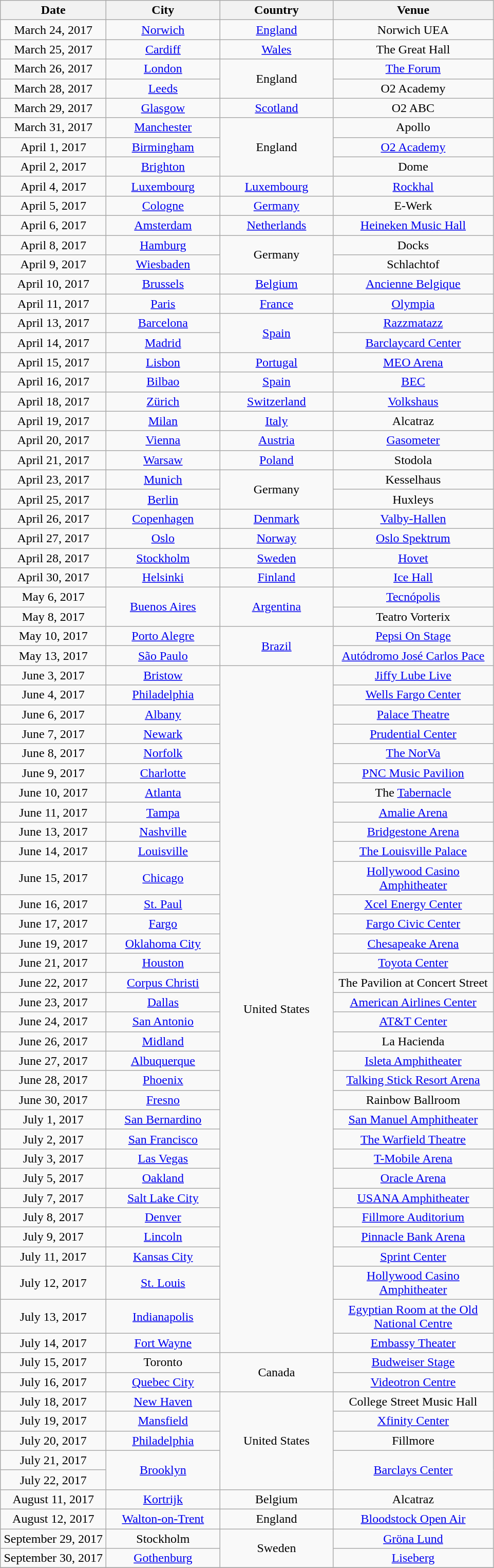<table class="wikitable" style="text-align:center;">
<tr>
<th width="130">Date</th>
<th width="140">City</th>
<th width="140">Country</th>
<th width="200">Venue</th>
</tr>
<tr>
<td>March 24, 2017</td>
<td><a href='#'>Norwich</a></td>
<td><a href='#'>England</a></td>
<td>Norwich UEA</td>
</tr>
<tr>
<td>March 25, 2017</td>
<td><a href='#'>Cardiff</a></td>
<td><a href='#'>Wales</a></td>
<td>The Great Hall</td>
</tr>
<tr>
<td>March 26, 2017</td>
<td><a href='#'>London</a></td>
<td rowspan="2">England</td>
<td><a href='#'>The Forum</a></td>
</tr>
<tr>
<td>March 28, 2017</td>
<td><a href='#'>Leeds</a></td>
<td>O2 Academy</td>
</tr>
<tr>
<td>March 29, 2017</td>
<td><a href='#'>Glasgow</a></td>
<td><a href='#'>Scotland</a></td>
<td>O2 ABC</td>
</tr>
<tr>
<td>March 31, 2017</td>
<td><a href='#'>Manchester</a></td>
<td rowspan="3">England</td>
<td>Apollo</td>
</tr>
<tr>
<td>April 1, 2017</td>
<td><a href='#'>Birmingham</a></td>
<td><a href='#'>O2 Academy</a></td>
</tr>
<tr>
<td>April 2, 2017</td>
<td><a href='#'>Brighton</a></td>
<td>Dome</td>
</tr>
<tr>
<td>April 4, 2017</td>
<td><a href='#'>Luxembourg</a></td>
<td><a href='#'>Luxembourg</a></td>
<td><a href='#'>Rockhal</a></td>
</tr>
<tr>
<td>April 5, 2017</td>
<td><a href='#'>Cologne</a></td>
<td><a href='#'>Germany</a></td>
<td>E-Werk</td>
</tr>
<tr>
<td>April 6, 2017</td>
<td><a href='#'>Amsterdam</a></td>
<td><a href='#'>Netherlands</a></td>
<td><a href='#'>Heineken Music Hall</a></td>
</tr>
<tr>
<td>April 8, 2017</td>
<td><a href='#'>Hamburg</a></td>
<td rowspan="2">Germany</td>
<td>Docks</td>
</tr>
<tr>
<td>April 9, 2017</td>
<td><a href='#'>Wiesbaden</a></td>
<td>Schlachtof</td>
</tr>
<tr>
<td>April 10, 2017</td>
<td><a href='#'>Brussels</a></td>
<td><a href='#'>Belgium</a></td>
<td><a href='#'>Ancienne Belgique</a></td>
</tr>
<tr>
<td>April 11, 2017</td>
<td><a href='#'>Paris</a></td>
<td><a href='#'>France</a></td>
<td><a href='#'>Olympia</a></td>
</tr>
<tr>
<td>April 13, 2017</td>
<td><a href='#'>Barcelona</a></td>
<td rowspan="2"><a href='#'>Spain</a></td>
<td><a href='#'>Razzmatazz</a></td>
</tr>
<tr>
<td>April 14, 2017</td>
<td><a href='#'>Madrid</a></td>
<td><a href='#'>Barclaycard Center</a></td>
</tr>
<tr>
<td>April 15, 2017</td>
<td><a href='#'>Lisbon</a></td>
<td><a href='#'>Portugal</a></td>
<td><a href='#'>MEO Arena</a></td>
</tr>
<tr>
<td>April 16, 2017</td>
<td><a href='#'>Bilbao</a></td>
<td><a href='#'>Spain</a></td>
<td><a href='#'>BEC</a></td>
</tr>
<tr>
<td>April 18, 2017</td>
<td><a href='#'>Zürich</a></td>
<td><a href='#'>Switzerland</a></td>
<td><a href='#'>Volkshaus</a></td>
</tr>
<tr>
<td>April 19, 2017</td>
<td><a href='#'>Milan</a></td>
<td><a href='#'>Italy</a></td>
<td>Alcatraz</td>
</tr>
<tr>
<td>April 20, 2017</td>
<td><a href='#'>Vienna</a></td>
<td><a href='#'>Austria</a></td>
<td><a href='#'>Gasometer</a></td>
</tr>
<tr>
<td>April 21, 2017</td>
<td><a href='#'>Warsaw</a></td>
<td><a href='#'>Poland</a></td>
<td>Stodola</td>
</tr>
<tr>
<td>April 23, 2017</td>
<td><a href='#'>Munich</a></td>
<td rowspan="2">Germany</td>
<td>Kesselhaus</td>
</tr>
<tr>
<td>April 25, 2017</td>
<td><a href='#'>Berlin</a></td>
<td>Huxleys</td>
</tr>
<tr>
<td>April 26, 2017</td>
<td><a href='#'>Copenhagen</a></td>
<td><a href='#'>Denmark</a></td>
<td><a href='#'>Valby-Hallen</a></td>
</tr>
<tr>
<td>April 27, 2017</td>
<td><a href='#'>Oslo</a></td>
<td><a href='#'>Norway</a></td>
<td><a href='#'>Oslo Spektrum</a></td>
</tr>
<tr>
<td>April 28, 2017</td>
<td><a href='#'>Stockholm</a></td>
<td><a href='#'>Sweden</a></td>
<td><a href='#'>Hovet</a></td>
</tr>
<tr>
<td>April 30, 2017</td>
<td><a href='#'>Helsinki</a></td>
<td><a href='#'>Finland</a></td>
<td><a href='#'>Ice Hall</a></td>
</tr>
<tr>
<td>May 6, 2017</td>
<td rowspan="2"><a href='#'>Buenos Aires</a></td>
<td rowspan="2"><a href='#'>Argentina</a></td>
<td><a href='#'>Tecnópolis</a></td>
</tr>
<tr>
<td>May 8, 2017</td>
<td>Teatro Vorterix</td>
</tr>
<tr>
<td>May 10, 2017</td>
<td><a href='#'>Porto Alegre</a></td>
<td rowspan="2"><a href='#'>Brazil</a></td>
<td><a href='#'>Pepsi On Stage</a></td>
</tr>
<tr>
<td>May 13, 2017</td>
<td><a href='#'>São Paulo</a></td>
<td><a href='#'>Autódromo José Carlos Pace</a></td>
</tr>
<tr>
<td>June 3, 2017</td>
<td><a href='#'>Bristow</a></td>
<td rowspan="33">United States</td>
<td><a href='#'>Jiffy Lube Live</a></td>
</tr>
<tr>
<td>June 4, 2017</td>
<td><a href='#'>Philadelphia</a></td>
<td><a href='#'>Wells Fargo Center</a></td>
</tr>
<tr>
<td>June 6, 2017</td>
<td><a href='#'>Albany</a></td>
<td><a href='#'>Palace Theatre</a></td>
</tr>
<tr>
<td>June 7, 2017</td>
<td><a href='#'>Newark</a></td>
<td><a href='#'>Prudential Center</a></td>
</tr>
<tr>
<td>June 8, 2017</td>
<td><a href='#'>Norfolk</a></td>
<td><a href='#'>The NorVa</a></td>
</tr>
<tr>
<td>June 9, 2017</td>
<td><a href='#'>Charlotte</a></td>
<td><a href='#'>PNC Music Pavilion</a></td>
</tr>
<tr>
<td>June 10, 2017</td>
<td><a href='#'>Atlanta</a></td>
<td>The <a href='#'>Tabernacle</a></td>
</tr>
<tr>
<td>June 11, 2017</td>
<td><a href='#'>Tampa</a></td>
<td><a href='#'>Amalie Arena</a></td>
</tr>
<tr>
<td>June 13, 2017</td>
<td><a href='#'>Nashville</a></td>
<td><a href='#'>Bridgestone Arena</a></td>
</tr>
<tr>
<td>June 14, 2017</td>
<td><a href='#'>Louisville</a></td>
<td><a href='#'>The Louisville Palace</a></td>
</tr>
<tr>
<td>June 15, 2017</td>
<td><a href='#'>Chicago</a></td>
<td><a href='#'>Hollywood Casino Amphitheater</a></td>
</tr>
<tr>
<td>June 16, 2017</td>
<td><a href='#'>St. Paul</a></td>
<td><a href='#'>Xcel Energy Center</a></td>
</tr>
<tr>
<td>June 17, 2017</td>
<td><a href='#'>Fargo</a></td>
<td><a href='#'>Fargo Civic Center</a></td>
</tr>
<tr>
<td>June 19, 2017</td>
<td><a href='#'>Oklahoma City</a></td>
<td><a href='#'>Chesapeake Arena</a></td>
</tr>
<tr>
<td>June 21, 2017</td>
<td><a href='#'>Houston</a></td>
<td><a href='#'>Toyota Center</a></td>
</tr>
<tr>
<td>June 22, 2017</td>
<td><a href='#'>Corpus Christi</a></td>
<td>The Pavilion at Concert Street</td>
</tr>
<tr>
<td>June 23, 2017</td>
<td><a href='#'>Dallas</a></td>
<td><a href='#'>American Airlines Center</a></td>
</tr>
<tr>
<td>June 24, 2017</td>
<td><a href='#'>San Antonio</a></td>
<td><a href='#'>AT&T Center</a></td>
</tr>
<tr>
<td>June 26, 2017</td>
<td><a href='#'>Midland</a></td>
<td>La Hacienda</td>
</tr>
<tr>
<td>June 27, 2017</td>
<td><a href='#'>Albuquerque</a></td>
<td><a href='#'>Isleta Amphitheater</a></td>
</tr>
<tr>
<td>June 28, 2017</td>
<td><a href='#'>Phoenix</a></td>
<td><a href='#'>Talking Stick Resort Arena</a></td>
</tr>
<tr>
<td>June 30, 2017</td>
<td><a href='#'>Fresno</a></td>
<td>Rainbow Ballroom</td>
</tr>
<tr>
<td>July 1, 2017</td>
<td><a href='#'>San Bernardino</a></td>
<td><a href='#'>San Manuel Amphitheater</a></td>
</tr>
<tr>
<td>July 2, 2017</td>
<td><a href='#'>San Francisco</a></td>
<td><a href='#'>The Warfield Theatre</a></td>
</tr>
<tr>
<td>July 3, 2017</td>
<td><a href='#'>Las Vegas</a></td>
<td><a href='#'>T-Mobile Arena</a></td>
</tr>
<tr>
<td>July 5, 2017</td>
<td><a href='#'>Oakland</a></td>
<td><a href='#'>Oracle Arena</a></td>
</tr>
<tr>
<td>July 7, 2017</td>
<td><a href='#'>Salt Lake City</a></td>
<td><a href='#'>USANA Amphitheater</a></td>
</tr>
<tr>
<td>July 8, 2017</td>
<td><a href='#'>Denver</a></td>
<td><a href='#'>Fillmore Auditorium</a></td>
</tr>
<tr>
<td>July 9, 2017</td>
<td><a href='#'>Lincoln</a></td>
<td><a href='#'>Pinnacle Bank Arena</a></td>
</tr>
<tr>
<td>July 11, 2017</td>
<td><a href='#'>Kansas City</a></td>
<td><a href='#'>Sprint Center</a></td>
</tr>
<tr>
<td>July 12, 2017</td>
<td><a href='#'>St. Louis</a></td>
<td><a href='#'>Hollywood Casino Amphitheater</a></td>
</tr>
<tr>
<td>July 13, 2017</td>
<td><a href='#'>Indianapolis</a></td>
<td><a href='#'>Egyptian Room at the Old National Centre</a></td>
</tr>
<tr>
<td>July 14, 2017</td>
<td><a href='#'>Fort Wayne</a></td>
<td><a href='#'>Embassy Theater</a></td>
</tr>
<tr>
<td>July 15, 2017</td>
<td>Toronto</td>
<td rowspan="2">Canada</td>
<td><a href='#'>Budweiser Stage</a></td>
</tr>
<tr>
<td>July 16, 2017</td>
<td><a href='#'>Quebec City</a></td>
<td><a href='#'>Videotron Centre</a></td>
</tr>
<tr>
<td>July 18, 2017</td>
<td><a href='#'>New Haven</a></td>
<td rowspan="5">United States</td>
<td>College Street Music Hall</td>
</tr>
<tr>
<td>July 19, 2017</td>
<td><a href='#'>Mansfield</a></td>
<td><a href='#'>Xfinity Center</a></td>
</tr>
<tr>
<td>July 20, 2017</td>
<td><a href='#'>Philadelphia</a></td>
<td>Fillmore</td>
</tr>
<tr>
<td>July 21, 2017</td>
<td rowspan="2"><a href='#'>Brooklyn</a></td>
<td rowspan="2"><a href='#'>Barclays Center</a></td>
</tr>
<tr>
<td>July 22, 2017</td>
</tr>
<tr>
<td>August 11, 2017</td>
<td><a href='#'>Kortrijk</a></td>
<td>Belgium</td>
<td>Alcatraz</td>
</tr>
<tr>
<td>August 12, 2017</td>
<td><a href='#'>Walton-on-Trent</a></td>
<td>England</td>
<td><a href='#'>Bloodstock Open Air</a></td>
</tr>
<tr>
<td>September 29, 2017</td>
<td>Stockholm</td>
<td rowspan="2">Sweden</td>
<td><a href='#'>Gröna Lund</a></td>
</tr>
<tr>
<td>September 30, 2017</td>
<td><a href='#'>Gothenburg</a></td>
<td><a href='#'>Liseberg</a></td>
</tr>
<tr>
</tr>
</table>
